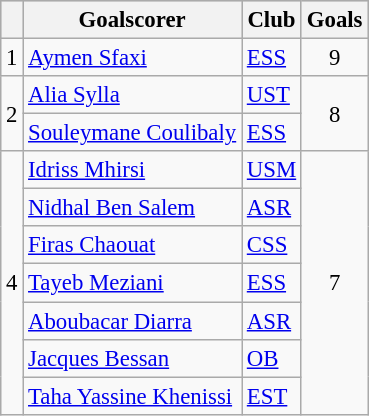<table class="wikitable" style="font-size: 95%;">
<tr bgcolor="#CCCCCC" align="center">
<th scope="col"></th>
<th scope="col">Goalscorer</th>
<th scope="col">Club</th>
<th scope="col">Goals</th>
</tr>
<tr>
<td rowspan=1 align="center">1</td>
<td> <a href='#'>Aymen Sfaxi</a></td>
<td><a href='#'>ESS</a></td>
<td align="center">9</td>
</tr>
<tr>
<td rowspan=2 align="center">2</td>
<td> <a href='#'>Alia Sylla</a></td>
<td><a href='#'>UST</a></td>
<td rowspan=2 align="center">8</td>
</tr>
<tr>
<td> <a href='#'>Souleymane Coulibaly</a></td>
<td><a href='#'>ESS</a></td>
</tr>
<tr>
<td rowspan=7 align="center">4</td>
<td> <a href='#'>Idriss Mhirsi</a></td>
<td><a href='#'>USM</a></td>
<td rowspan=7 align="center">7</td>
</tr>
<tr>
<td> <a href='#'>Nidhal Ben Salem</a></td>
<td><a href='#'>ASR</a></td>
</tr>
<tr>
<td> <a href='#'>Firas Chaouat</a></td>
<td><a href='#'>CSS</a></td>
</tr>
<tr>
<td> <a href='#'>Tayeb Meziani</a></td>
<td><a href='#'>ESS</a></td>
</tr>
<tr>
<td> <a href='#'>Aboubacar Diarra</a></td>
<td><a href='#'>ASR</a></td>
</tr>
<tr>
<td> <a href='#'>Jacques Bessan</a></td>
<td><a href='#'>OB</a></td>
</tr>
<tr>
<td> <a href='#'>Taha Yassine Khenissi</a></td>
<td><a href='#'>EST</a></td>
</tr>
</table>
